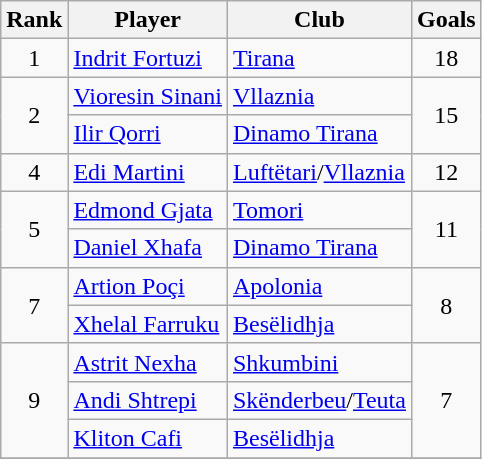<table class="wikitable" style="text-align:center">
<tr>
<th>Rank</th>
<th>Player</th>
<th>Club</th>
<th>Goals</th>
</tr>
<tr>
<td>1</td>
<td align="left"> <a href='#'>Indrit Fortuzi </a></td>
<td align="left"><a href='#'>Tirana</a></td>
<td>18</td>
</tr>
<tr>
<td rowspan="2">2</td>
<td align="left"> <a href='#'>Vioresin Sinani</a></td>
<td align="left"><a href='#'>Vllaznia</a></td>
<td rowspan="2">15</td>
</tr>
<tr>
<td align="left"> <a href='#'>Ilir Qorri</a></td>
<td align="left"><a href='#'>Dinamo Tirana</a></td>
</tr>
<tr>
<td rowspan="1">4</td>
<td align="left"> <a href='#'>Edi Martini</a></td>
<td align="left"><a href='#'>Luftëtari</a>/<a href='#'>Vllaznia</a></td>
<td rowspan="1">12</td>
</tr>
<tr>
<td rowspan="2">5</td>
<td align="left"> <a href='#'>Edmond Gjata</a></td>
<td align="left"><a href='#'>Tomori</a></td>
<td rowspan="2">11</td>
</tr>
<tr>
<td align="left"> <a href='#'>Daniel Xhafa</a></td>
<td align="left"><a href='#'>Dinamo Tirana</a></td>
</tr>
<tr>
<td rowspan="2">7</td>
<td align="left"> <a href='#'>Artion Poçi</a></td>
<td align="left"><a href='#'>Apolonia</a></td>
<td rowspan="2">8</td>
</tr>
<tr>
<td align="left"> <a href='#'>Xhelal Farruku</a></td>
<td align="left"><a href='#'>Besëlidhja</a></td>
</tr>
<tr>
<td rowspan="3">9</td>
<td align="left"> <a href='#'>Astrit Nexha</a></td>
<td align="left"><a href='#'>Shkumbini</a></td>
<td rowspan="3">7</td>
</tr>
<tr>
<td align="left"> <a href='#'>Andi Shtrepi</a></td>
<td align="left"><a href='#'>Skënderbeu</a>/<a href='#'>Teuta</a></td>
</tr>
<tr>
<td align="left"> <a href='#'>Kliton Cafi</a></td>
<td align="left"><a href='#'>Besëlidhja</a></td>
</tr>
<tr>
</tr>
</table>
